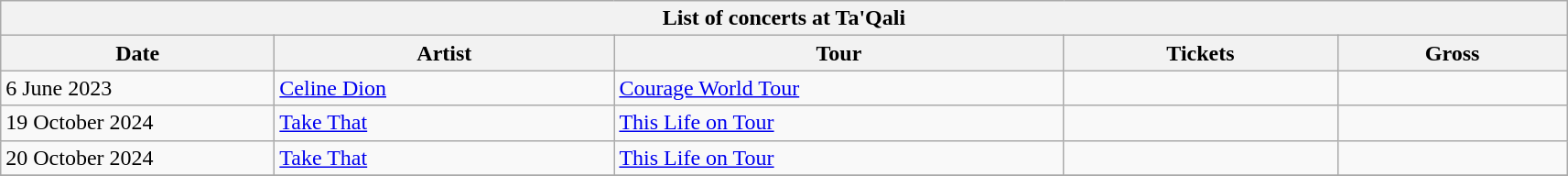<table class="wikitable collapsible collapsed">
<tr>
<th colspan="7">List of concerts at Ta'Qali</th>
</tr>
<tr>
<th scope="col" style="width:12em;">Date</th>
<th scope="col" style="width:15em;">Artist</th>
<th scope="col" style="width:20em;">Tour</th>
<th scope="col" style="width:12em;">Tickets</th>
<th scope="col" style="width:10em;">Gross</th>
</tr>
<tr>
<td>6 June 2023</td>
<td><a href='#'>Celine Dion</a></td>
<td><a href='#'>Courage World Tour</a></td>
<td></td>
<td></td>
</tr>
<tr>
<td>19 October 2024</td>
<td><a href='#'>Take That</a></td>
<td><a href='#'>This Life on Tour</a></td>
<td></td>
<td></td>
</tr>
<tr>
<td>20 October 2024</td>
<td><a href='#'>Take That</a></td>
<td><a href='#'>This Life on Tour</a></td>
<td></td>
<td></td>
</tr>
<tr>
</tr>
</table>
